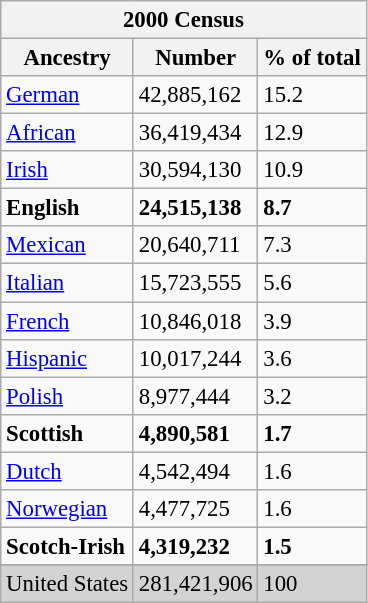<table class="sort wikitable sortable" style="font-size: 95%">
<tr>
<th colspan=3>2000 Census</th>
</tr>
<tr>
<th>Ancestry</th>
<th>Number</th>
<th>% of total</th>
</tr>
<tr>
<td><a href='#'>German</a></td>
<td>42,885,162</td>
<td>15.2</td>
</tr>
<tr>
<td><a href='#'>African</a></td>
<td>36,419,434</td>
<td>12.9</td>
</tr>
<tr>
<td><a href='#'>Irish</a></td>
<td>30,594,130</td>
<td>10.9</td>
</tr>
<tr>
<td><strong>English</strong></td>
<td><strong>24,515,138</strong></td>
<td><strong>8.7</strong></td>
</tr>
<tr>
<td><a href='#'>Mexican</a></td>
<td>20,640,711</td>
<td>7.3</td>
</tr>
<tr>
<td><a href='#'>Italian</a></td>
<td>15,723,555</td>
<td>5.6</td>
</tr>
<tr>
<td><a href='#'>French</a></td>
<td>10,846,018</td>
<td>3.9</td>
</tr>
<tr>
<td><a href='#'>Hispanic</a></td>
<td>10,017,244</td>
<td>3.6</td>
</tr>
<tr>
<td><a href='#'>Polish</a></td>
<td>8,977,444</td>
<td>3.2</td>
</tr>
<tr>
<td><strong>Scottish</strong></td>
<td><strong>4,890,581</strong></td>
<td><strong>1.7</strong></td>
</tr>
<tr>
<td><a href='#'>Dutch</a></td>
<td>4,542,494</td>
<td>1.6</td>
</tr>
<tr>
<td><a href='#'>Norwegian</a></td>
<td>4,477,725</td>
<td>1.6</td>
</tr>
<tr>
<td><strong>Scotch-Irish</strong></td>
<td><strong>4,319,232</strong></td>
<td><strong>1.5</strong></td>
</tr>
<tr>
</tr>
<tr class="sortbottom" bgcolor="lightgrey">
<td>United States</td>
<td>281,421,906</td>
<td>100</td>
</tr>
</table>
